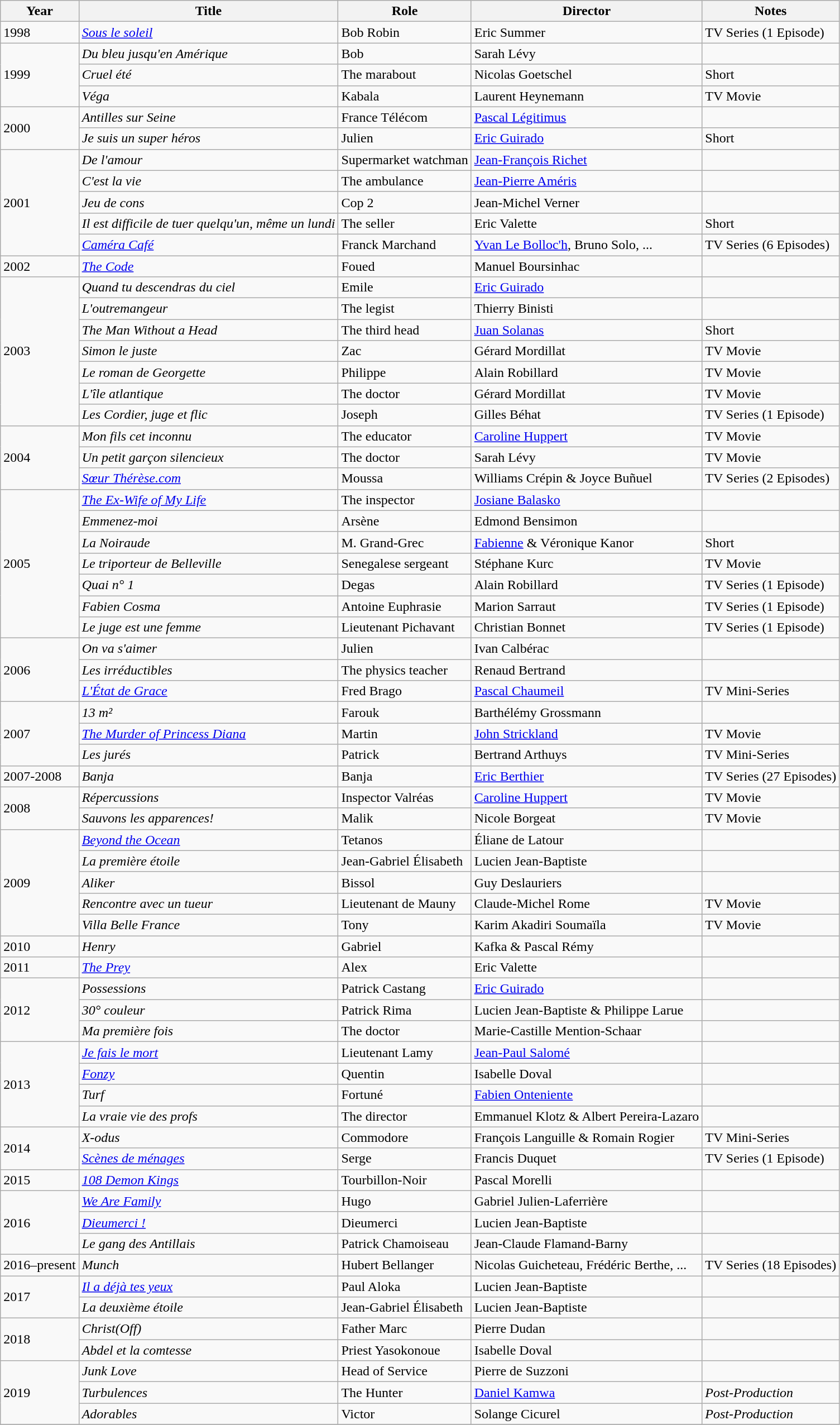<table class="wikitable sortable">
<tr>
<th>Year</th>
<th>Title</th>
<th>Role</th>
<th>Director</th>
<th class="unsortable">Notes</th>
</tr>
<tr>
<td>1998</td>
<td><em><a href='#'>Sous le soleil</a></em></td>
<td>Bob Robin</td>
<td>Eric Summer</td>
<td>TV Series (1 Episode)</td>
</tr>
<tr>
<td rowspan=3>1999</td>
<td><em>Du bleu jusqu'en Amérique</em></td>
<td>Bob</td>
<td>Sarah Lévy</td>
<td></td>
</tr>
<tr>
<td><em>Cruel été</em></td>
<td>The marabout</td>
<td>Nicolas Goetschel</td>
<td>Short</td>
</tr>
<tr>
<td><em>Véga</em></td>
<td>Kabala</td>
<td>Laurent Heynemann</td>
<td>TV Movie</td>
</tr>
<tr>
<td rowspan=2>2000</td>
<td><em>Antilles sur Seine</em></td>
<td>France Télécom</td>
<td><a href='#'>Pascal Légitimus</a></td>
<td></td>
</tr>
<tr>
<td><em>Je suis un super héros</em></td>
<td>Julien</td>
<td><a href='#'>Eric Guirado</a></td>
<td>Short</td>
</tr>
<tr>
<td rowspan=5>2001</td>
<td><em>De l'amour</em></td>
<td>Supermarket watchman</td>
<td><a href='#'>Jean-François Richet</a></td>
<td></td>
</tr>
<tr>
<td><em>C'est la vie</em></td>
<td>The ambulance</td>
<td><a href='#'>Jean-Pierre Améris</a></td>
<td></td>
</tr>
<tr>
<td><em>Jeu de cons</em></td>
<td>Cop 2</td>
<td>Jean-Michel Verner</td>
<td></td>
</tr>
<tr>
<td><em>Il est difficile de tuer quelqu'un, même un lundi</em></td>
<td>The seller</td>
<td>Eric Valette</td>
<td>Short</td>
</tr>
<tr>
<td><em><a href='#'>Caméra Café</a></em></td>
<td>Franck Marchand</td>
<td><a href='#'>Yvan Le Bolloc'h</a>, Bruno Solo, ...</td>
<td>TV Series (6 Episodes)</td>
</tr>
<tr>
<td>2002</td>
<td><em><a href='#'>The Code</a></em></td>
<td>Foued</td>
<td>Manuel Boursinhac</td>
<td></td>
</tr>
<tr>
<td rowspan=7>2003</td>
<td><em>Quand tu descendras du ciel</em></td>
<td>Emile</td>
<td><a href='#'>Eric Guirado</a></td>
<td></td>
</tr>
<tr>
<td><em>L'outremangeur</em></td>
<td>The legist</td>
<td>Thierry Binisti</td>
<td></td>
</tr>
<tr>
<td><em>The Man Without a Head</em></td>
<td>The third head</td>
<td><a href='#'>Juan Solanas</a></td>
<td>Short</td>
</tr>
<tr>
<td><em>Simon le juste</em></td>
<td>Zac</td>
<td>Gérard Mordillat</td>
<td>TV Movie</td>
</tr>
<tr>
<td><em>Le roman de Georgette</em></td>
<td>Philippe</td>
<td>Alain Robillard</td>
<td>TV Movie</td>
</tr>
<tr>
<td><em>L'île atlantique</em></td>
<td>The doctor</td>
<td>Gérard Mordillat</td>
<td>TV Movie</td>
</tr>
<tr>
<td><em>Les Cordier, juge et flic</em></td>
<td>Joseph</td>
<td>Gilles Béhat</td>
<td>TV Series (1 Episode)</td>
</tr>
<tr>
<td rowspan=3>2004</td>
<td><em>Mon fils cet inconnu</em></td>
<td>The educator</td>
<td><a href='#'>Caroline Huppert</a></td>
<td>TV Movie</td>
</tr>
<tr>
<td><em>Un petit garçon silencieux</em></td>
<td>The doctor</td>
<td>Sarah Lévy</td>
<td>TV Movie</td>
</tr>
<tr>
<td><em><a href='#'>Sœur Thérèse.com</a></em></td>
<td>Moussa</td>
<td>Williams Crépin & Joyce Buñuel</td>
<td>TV Series (2 Episodes)</td>
</tr>
<tr>
<td rowspan=7>2005</td>
<td><em><a href='#'>The Ex-Wife of My Life</a></em></td>
<td>The inspector</td>
<td><a href='#'>Josiane Balasko</a></td>
<td></td>
</tr>
<tr>
<td><em>Emmenez-moi</em></td>
<td>Arsène</td>
<td>Edmond Bensimon</td>
<td></td>
</tr>
<tr>
<td><em>La Noiraude</em></td>
<td>M. Grand-Grec</td>
<td><a href='#'>Fabienne</a> & Véronique Kanor</td>
<td>Short</td>
</tr>
<tr>
<td><em>Le triporteur de Belleville</em></td>
<td>Senegalese sergeant</td>
<td>Stéphane Kurc</td>
<td>TV Movie</td>
</tr>
<tr>
<td><em>Quai n° 1</em></td>
<td>Degas</td>
<td>Alain Robillard</td>
<td>TV Series (1 Episode)</td>
</tr>
<tr>
<td><em>Fabien Cosma</em></td>
<td>Antoine Euphrasie</td>
<td>Marion Sarraut</td>
<td>TV Series (1 Episode)</td>
</tr>
<tr>
<td><em>Le juge est une femme</em></td>
<td>Lieutenant Pichavant</td>
<td>Christian Bonnet</td>
<td>TV Series (1 Episode)</td>
</tr>
<tr>
<td rowspan=3>2006</td>
<td><em>On va s'aimer</em></td>
<td>Julien</td>
<td>Ivan Calbérac</td>
<td></td>
</tr>
<tr>
<td><em>Les irréductibles</em></td>
<td>The physics teacher</td>
<td>Renaud Bertrand</td>
<td></td>
</tr>
<tr>
<td><em><a href='#'>L'État de Grace</a></em></td>
<td>Fred Brago</td>
<td><a href='#'>Pascal Chaumeil</a></td>
<td>TV Mini-Series</td>
</tr>
<tr>
<td rowspan=3>2007</td>
<td><em>13 m²</em></td>
<td>Farouk</td>
<td>Barthélémy Grossmann</td>
<td></td>
</tr>
<tr>
<td><em><a href='#'>The Murder of Princess Diana</a></em></td>
<td>Martin</td>
<td><a href='#'>John Strickland</a></td>
<td>TV Movie</td>
</tr>
<tr>
<td><em>Les jurés</em></td>
<td>Patrick</td>
<td>Bertrand Arthuys</td>
<td>TV Mini-Series</td>
</tr>
<tr>
<td>2007-2008</td>
<td><em>Banja</em></td>
<td>Banja</td>
<td><a href='#'>Eric Berthier</a></td>
<td>TV Series (27 Episodes)</td>
</tr>
<tr>
<td rowspan=2>2008</td>
<td><em>Répercussions</em></td>
<td>Inspector Valréas</td>
<td><a href='#'>Caroline Huppert</a></td>
<td>TV Movie</td>
</tr>
<tr>
<td><em>Sauvons les apparences!</em></td>
<td>Malik</td>
<td>Nicole Borgeat</td>
<td>TV Movie</td>
</tr>
<tr>
<td rowspan=5>2009</td>
<td><em><a href='#'>Beyond the Ocean</a></em></td>
<td>Tetanos</td>
<td>Éliane de Latour</td>
<td></td>
</tr>
<tr>
<td><em>La première étoile</em></td>
<td>Jean-Gabriel Élisabeth</td>
<td>Lucien Jean-Baptiste</td>
<td></td>
</tr>
<tr>
<td><em>Aliker</em></td>
<td>Bissol</td>
<td>Guy Deslauriers</td>
<td></td>
</tr>
<tr>
<td><em>Rencontre avec un tueur</em></td>
<td>Lieutenant de Mauny</td>
<td>Claude-Michel Rome</td>
<td>TV Movie</td>
</tr>
<tr>
<td><em>Villa Belle France</em></td>
<td>Tony</td>
<td>Karim Akadiri Soumaïla</td>
<td>TV Movie</td>
</tr>
<tr>
<td>2010</td>
<td><em>Henry</em></td>
<td>Gabriel</td>
<td>Kafka & Pascal Rémy</td>
<td></td>
</tr>
<tr>
<td>2011</td>
<td><em><a href='#'>The Prey</a></em></td>
<td>Alex</td>
<td>Eric Valette</td>
<td></td>
</tr>
<tr>
<td rowspan=3>2012</td>
<td><em>Possessions</em></td>
<td>Patrick Castang</td>
<td><a href='#'>Eric Guirado</a></td>
<td></td>
</tr>
<tr>
<td><em>30° couleur</em></td>
<td>Patrick Rima</td>
<td>Lucien Jean-Baptiste & Philippe Larue</td>
<td></td>
</tr>
<tr>
<td><em>Ma première fois</em></td>
<td>The doctor</td>
<td>Marie-Castille Mention-Schaar</td>
<td></td>
</tr>
<tr>
<td rowspan=4>2013</td>
<td><em><a href='#'>Je fais le mort</a></em></td>
<td>Lieutenant Lamy</td>
<td><a href='#'>Jean-Paul Salomé</a></td>
<td></td>
</tr>
<tr>
<td><em><a href='#'>Fonzy</a></em></td>
<td>Quentin</td>
<td>Isabelle Doval</td>
<td></td>
</tr>
<tr>
<td><em>Turf</em></td>
<td>Fortuné</td>
<td><a href='#'>Fabien Onteniente</a></td>
<td></td>
</tr>
<tr>
<td><em>La vraie vie des profs</em></td>
<td>The director</td>
<td>Emmanuel Klotz & Albert Pereira-Lazaro</td>
<td></td>
</tr>
<tr>
<td rowspan=2>2014</td>
<td><em>X-odus</em></td>
<td>Commodore</td>
<td>François Languille & Romain Rogier</td>
<td>TV Mini-Series</td>
</tr>
<tr>
<td><em><a href='#'>Scènes de ménages</a></em></td>
<td>Serge</td>
<td>Francis Duquet</td>
<td>TV Series (1 Episode)</td>
</tr>
<tr>
<td>2015</td>
<td><em><a href='#'>108 Demon Kings</a></em></td>
<td>Tourbillon-Noir</td>
<td>Pascal Morelli</td>
<td></td>
</tr>
<tr>
<td rowspan=3>2016</td>
<td><em><a href='#'>We Are Family</a></em></td>
<td>Hugo</td>
<td>Gabriel Julien-Laferrière</td>
<td></td>
</tr>
<tr>
<td><em><a href='#'>Dieumerci !</a></em></td>
<td>Dieumerci</td>
<td>Lucien Jean-Baptiste</td>
<td></td>
</tr>
<tr>
<td><em>Le gang des Antillais</em></td>
<td>Patrick Chamoiseau</td>
<td>Jean-Claude Flamand-Barny</td>
<td></td>
</tr>
<tr>
<td>2016–present</td>
<td><em>Munch</em></td>
<td>Hubert Bellanger</td>
<td>Nicolas Guicheteau, Frédéric Berthe, ...</td>
<td>TV Series (18 Episodes)</td>
</tr>
<tr>
<td rowspan=2>2017</td>
<td><em><a href='#'>Il a déjà tes yeux</a></em></td>
<td>Paul Aloka</td>
<td>Lucien Jean-Baptiste</td>
<td></td>
</tr>
<tr>
<td><em>La deuxième étoile</em></td>
<td>Jean-Gabriel Élisabeth</td>
<td>Lucien Jean-Baptiste</td>
<td></td>
</tr>
<tr>
<td rowspan=2>2018</td>
<td><em>Christ(Off)</em></td>
<td>Father Marc</td>
<td>Pierre Dudan</td>
<td></td>
</tr>
<tr>
<td><em>Abdel et la comtesse</em></td>
<td>Priest Yasokonoue</td>
<td>Isabelle Doval</td>
<td></td>
</tr>
<tr>
<td rowspan=3>2019</td>
<td><em>Junk Love</em></td>
<td>Head of Service</td>
<td>Pierre de Suzzoni</td>
<td></td>
</tr>
<tr>
<td><em>Turbulences</em></td>
<td>The Hunter</td>
<td><a href='#'>Daniel Kamwa</a></td>
<td><em>Post-Production</em></td>
</tr>
<tr>
<td><em>Adorables</em></td>
<td>Victor</td>
<td>Solange Cicurel</td>
<td><em>Post-Production</em></td>
</tr>
<tr>
</tr>
</table>
